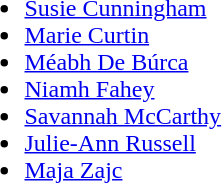<table>
<tr style="vertical-align:top">
<td><br><ul><li> <a href='#'>Susie Cunningham</a></li><li> <a href='#'>Marie Curtin</a></li><li> <a href='#'>Méabh De Búrca</a></li><li> <a href='#'>Niamh Fahey</a></li><li> <a href='#'>Savannah McCarthy</a></li><li> <a href='#'>Julie-Ann Russell</a></li><li> <a href='#'>Maja Zajc</a></li></ul></td>
</tr>
</table>
